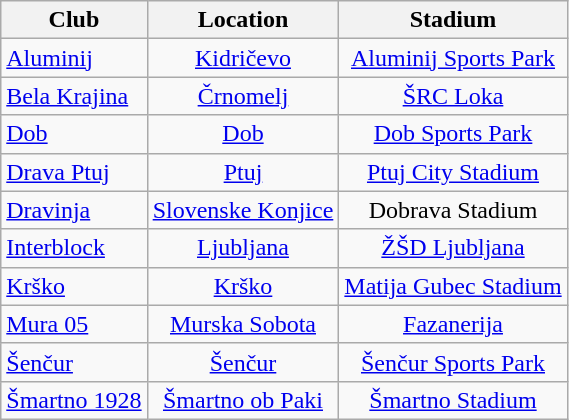<table class="wikitable" style="text-align:center;">
<tr>
<th>Club</th>
<th>Location</th>
<th>Stadium</th>
</tr>
<tr>
<td style="text-align:left;"><a href='#'>Aluminij</a></td>
<td><a href='#'>Kidričevo</a></td>
<td><a href='#'>Aluminij Sports Park</a></td>
</tr>
<tr>
<td style="text-align:left;"><a href='#'>Bela Krajina</a></td>
<td><a href='#'>Črnomelj</a></td>
<td><a href='#'>ŠRC Loka</a></td>
</tr>
<tr>
<td style="text-align:left;"><a href='#'>Dob</a></td>
<td><a href='#'>Dob</a></td>
<td><a href='#'>Dob Sports Park</a></td>
</tr>
<tr>
<td style="text-align:left;"><a href='#'>Drava Ptuj</a></td>
<td><a href='#'>Ptuj</a></td>
<td><a href='#'>Ptuj City Stadium</a></td>
</tr>
<tr>
<td style="text-align:left;"><a href='#'>Dravinja</a></td>
<td><a href='#'>Slovenske Konjice</a></td>
<td>Dobrava Stadium</td>
</tr>
<tr>
<td style="text-align:left;"><a href='#'>Interblock</a></td>
<td><a href='#'>Ljubljana</a></td>
<td><a href='#'>ŽŠD Ljubljana</a></td>
</tr>
<tr>
<td style="text-align:left;"><a href='#'>Krško</a></td>
<td><a href='#'>Krško</a></td>
<td><a href='#'>Matija Gubec Stadium</a></td>
</tr>
<tr>
<td style="text-align:left;"><a href='#'>Mura 05</a></td>
<td><a href='#'>Murska Sobota</a></td>
<td><a href='#'>Fazanerija</a></td>
</tr>
<tr>
<td style="text-align:left;"><a href='#'>Šenčur</a></td>
<td><a href='#'>Šenčur</a></td>
<td><a href='#'>Šenčur Sports Park</a></td>
</tr>
<tr>
<td style="text-align:left;"><a href='#'>Šmartno 1928</a></td>
<td><a href='#'>Šmartno ob Paki</a></td>
<td><a href='#'>Šmartno Stadium</a></td>
</tr>
</table>
